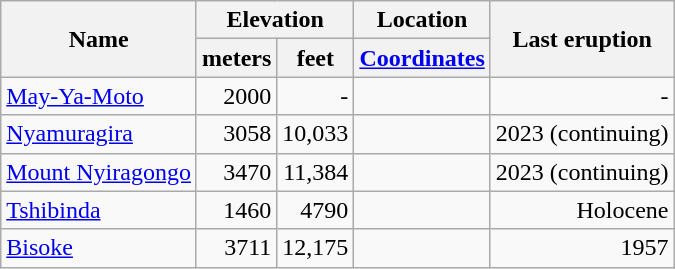<table class="wikitable">
<tr>
<th rowspan="2">Name</th>
<th colspan ="2">Elevation</th>
<th>Location</th>
<th rowspan="2">Last eruption</th>
</tr>
<tr>
<th>meters</th>
<th>feet</th>
<th><a href='#'>Coordinates</a></th>
</tr>
<tr align="right">
<td align="left"><a href='#'>May-Ya-Moto</a></td>
<td>2000</td>
<td>-</td>
<td></td>
<td>-</td>
</tr>
<tr align="right">
<td align="left"><a href='#'>Nyamuragira</a></td>
<td>3058</td>
<td>10,033</td>
<td></td>
<td>2023 (continuing)</td>
</tr>
<tr align="right">
<td align="left"><a href='#'>Mount Nyiragongo</a></td>
<td>3470</td>
<td>11,384</td>
<td></td>
<td>2023 (continuing)</td>
</tr>
<tr align="right">
<td align="left"><a href='#'>Tshibinda</a></td>
<td>1460</td>
<td>4790</td>
<td></td>
<td>Holocene</td>
</tr>
<tr align="right">
<td align="left"><a href='#'>Bisoke</a></td>
<td>3711</td>
<td>12,175</td>
<td></td>
<td>1957</td>
</tr>
</table>
